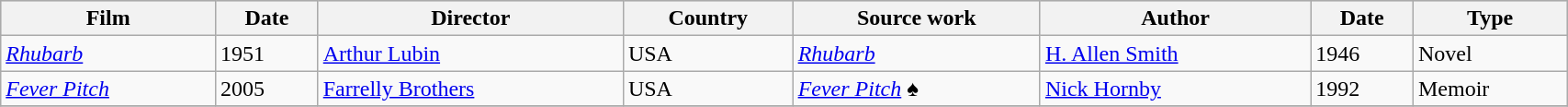<table class="wikitable" style=width:90%>
<tr style="background:#CCCCCC;">
<th>Film</th>
<th>Date</th>
<th>Director</th>
<th>Country</th>
<th>Source work</th>
<th>Author</th>
<th>Date</th>
<th>Type</th>
</tr>
<tr>
<td><em><a href='#'>Rhubarb</a></em></td>
<td>1951</td>
<td><a href='#'>Arthur Lubin</a></td>
<td>USA</td>
<td><em><a href='#'>Rhubarb</a></em></td>
<td><a href='#'>H. Allen Smith</a></td>
<td>1946</td>
<td>Novel</td>
</tr>
<tr>
<td><em><a href='#'>Fever Pitch</a></em></td>
<td>2005</td>
<td><a href='#'>Farrelly Brothers</a></td>
<td>USA</td>
<td><em><a href='#'>Fever Pitch</a></em> ♠</td>
<td><a href='#'>Nick Hornby</a></td>
<td>1992</td>
<td>Memoir</td>
</tr>
<tr>
</tr>
</table>
